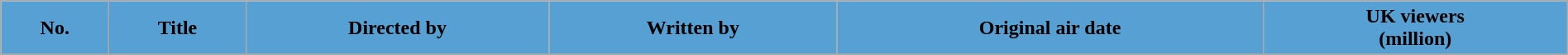<table class="wikitable plainrowheaders" style="width:100%;">
<tr>
<th style="background-color: #56A0D3;">No.</th>
<th style="background-color: #56A0D3;">Title</th>
<th style="background-color: #56A0D3;">Directed by</th>
<th style="background-color: #56A0D3;">Written by</th>
<th style="background-color: #56A0D3;">Original air date</th>
<th style="background-color: #56A0D3;">UK viewers<br>(million)</th>
</tr>
<tr>
</tr>
</table>
